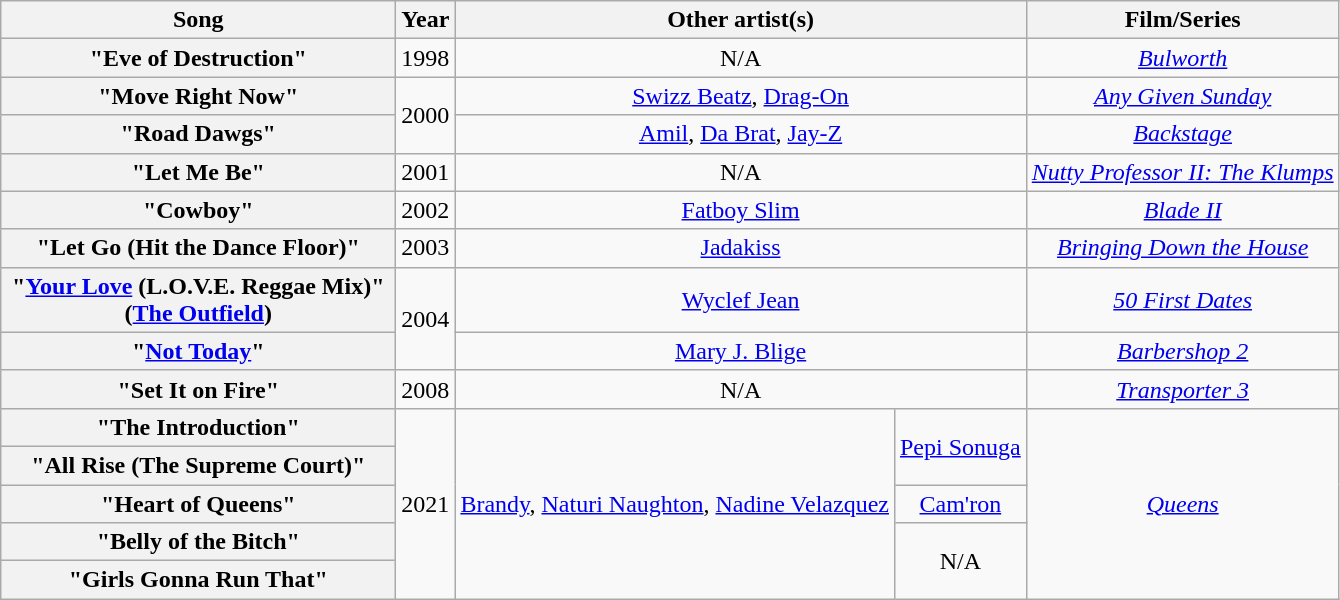<table class="wikitable plainrowheaders" style="text-align:center;">
<tr>
<th scope="col" style="width:16em;">Song</th>
<th scope="col">Year</th>
<th scope="col" colspan="2">Other artist(s)</th>
<th scope="col">Film/Series</th>
</tr>
<tr>
<th scope="row">"Eve of Destruction"</th>
<td>1998</td>
<td colspan="2">N/A</td>
<td><em><a href='#'>Bulworth</a></em></td>
</tr>
<tr>
<th scope="row">"Move Right Now"</th>
<td rowspan="2">2000</td>
<td colspan="2"><a href='#'>Swizz Beatz</a>, <a href='#'>Drag-On</a></td>
<td><em><a href='#'>Any Given Sunday</a></em></td>
</tr>
<tr>
<th scope="row">"Road Dawgs"</th>
<td colspan="2"><a href='#'>Amil</a>, <a href='#'>Da Brat</a>, <a href='#'>Jay-Z</a></td>
<td><em><a href='#'>Backstage</a></em></td>
</tr>
<tr>
<th scope="row">"Let Me Be"</th>
<td>2001</td>
<td colspan="2">N/A</td>
<td><em><a href='#'>Nutty Professor II: The Klumps</a></em></td>
</tr>
<tr>
<th scope="row">"Cowboy"</th>
<td>2002</td>
<td colspan="2"><a href='#'>Fatboy Slim</a></td>
<td><em><a href='#'>Blade II</a></em></td>
</tr>
<tr>
<th scope="row">"Let Go (Hit the Dance Floor)"</th>
<td>2003</td>
<td colspan="2"><a href='#'>Jadakiss</a></td>
<td><em><a href='#'>Bringing Down the House</a></em></td>
</tr>
<tr>
<th scope="row">"<a href='#'>Your Love</a> (L.O.V.E. Reggae Mix)" (<a href='#'>The Outfield</a>)</th>
<td rowspan= "2">2004</td>
<td colspan="2"><a href='#'>Wyclef Jean</a></td>
<td><em><a href='#'>50 First Dates</a></em></td>
</tr>
<tr>
<th scope= "row">"<a href='#'>Not Today</a>"</th>
<td colspan="2"><a href='#'>Mary J. Blige</a></td>
<td><em><a href='#'>Barbershop 2</a></em></td>
</tr>
<tr>
<th scope="row">"Set It on Fire"</th>
<td>2008</td>
<td colspan="2">N/A</td>
<td><em><a href='#'>Transporter 3</a></em></td>
</tr>
<tr>
<th scope="row">"The Introduction"</th>
<td rowspan="5">2021</td>
<td rowspan="5"><a href='#'>Brandy</a>, <a href='#'>Naturi Naughton</a>, <a href='#'>Nadine Velazquez</a></td>
<td rowspan="2"><a href='#'>Pepi Sonuga</a></td>
<td rowspan="5"><em><a href='#'>Queens</a></em></td>
</tr>
<tr>
<th scope="row">"All Rise (The Supreme Court)"</th>
</tr>
<tr>
<th scope="row">"Heart of Queens"</th>
<td><a href='#'>Cam'ron</a></td>
</tr>
<tr>
<th scope="row">"Belly of the Bitch"</th>
<td rowspan="2">N/A</td>
</tr>
<tr>
<th scope="row">"Girls Gonna Run That"</th>
</tr>
</table>
